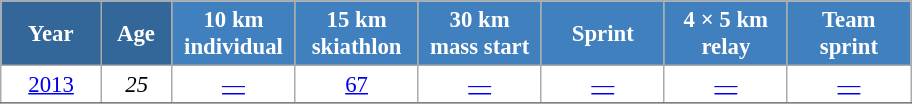<table class="wikitable" style="font-size:95%; text-align:center; border:grey solid 1px; border-collapse:collapse; background:#ffffff;">
<tr>
<th style="background-color:#369; color:white; width:60px;"> Year </th>
<th style="background-color:#369; color:white; width:40px;"> Age </th>
<th style="background-color:#4180be; color:white; width:75px;"> 10 km <br> individual </th>
<th style="background-color:#4180be; color:white; width:75px;"> 15 km <br> skiathlon </th>
<th style="background-color:#4180be; color:white; width:75px;"> 30 km <br> mass start </th>
<th style="background-color:#4180be; color:white; width:75px;"> Sprint </th>
<th style="background-color:#4180be; color:white; width:75px;"> 4 × 5 km <br> relay </th>
<th style="background-color:#4180be; color:white; width:75px;"> Team <br> sprint </th>
</tr>
<tr>
<td><a href='#'>2013</a></td>
<td><em>25</em></td>
<td><a href='#'>—</a></td>
<td><a href='#'>67</a></td>
<td><a href='#'>—</a></td>
<td><a href='#'>—</a></td>
<td><a href='#'>—</a></td>
<td><a href='#'>—</a></td>
</tr>
<tr>
</tr>
</table>
